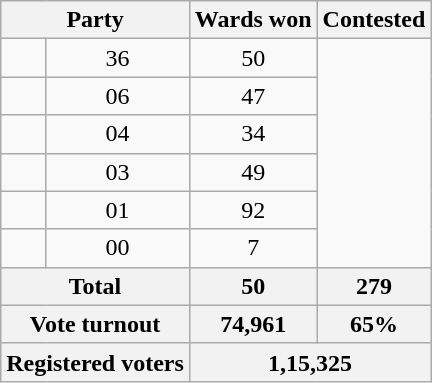<table class="wikitable" style="text-align:center">
<tr>
<th colspan=2>Party</th>
<th>Wards won</th>
<th>Contested</th>
</tr>
<tr>
<td></td>
<td>36</td>
<td>50</td>
</tr>
<tr>
<td></td>
<td>06</td>
<td>47</td>
</tr>
<tr>
<td></td>
<td>04</td>
<td>34</td>
</tr>
<tr>
<td></td>
<td>03</td>
<td>49</td>
</tr>
<tr>
<td></td>
<td>01</td>
<td>92</td>
</tr>
<tr>
<td></td>
<td>00</td>
<td>7</td>
</tr>
<tr>
<th colspan=2>Total</th>
<th>50</th>
<th>279</th>
</tr>
<tr>
<th colspan=2>Vote turnout</th>
<th>74,961</th>
<th>65%</th>
</tr>
<tr>
<th colspan=2>Registered voters</th>
<th colspan=2>1,15,325</th>
</tr>
</table>
